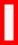<table class="wikitable" style="border: 3px solid red">
<tr>
<td><br></td>
</tr>
</table>
